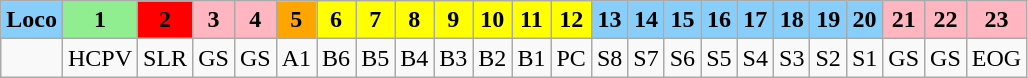<table class="wikitable plainrowheaders unsortable" style="text-align:center">
<tr>
<th scope="col" rowspan="1" style="background:lightskyblue;">Loco</th>
<th scope="col" rowspan="1" style="background:lightgreen;">1</th>
<th scope="col" rowspan="1" style="background:red;">2</th>
<th rowspan="1" scope="col" style="background:lightpink;">3</th>
<th rowspan="1" scope="col" style="background:lightpink;">4</th>
<th rowspan="1" scope="col" style="background:orange;">5</th>
<th rowspan="1" scope="col" style="background:yellow;">6</th>
<th rowspan="1" scope="col" style="background:yellow;">7</th>
<th rowspan="1" scope="col" style="background:yellow;">8</th>
<th rowspan="1" scope="col" style="background:yellow;">9</th>
<th rowspan="1" scope="col" style="background:yellow;">10</th>
<th rowspan="1" scope="col" style="background:yellow;">11</th>
<th rowspan="1" scope="col" style="background:yellow;">12</th>
<th rowspan="1" scope="col" style="background:lightskyblue;">13</th>
<th rowspan="1" scope="col" style="background:lightskyblue;">14</th>
<th rowspan="1" scope="col" style="background:lightskyblue;">15</th>
<th rowspan="1" scope="col" style="background:lightskyblue;">16</th>
<th rowspan="1" scope="col" style="background:lightskyblue;">17</th>
<th rowspan="1" scope="col" style="background:lightskyblue;">18</th>
<th rowspan="1" scope="col" style="background:lightskyblue;">19</th>
<th rowspan="1" scope="col" style="background:lightskyblue;">20</th>
<th rowspan="1" scope="col" style="background:lightpink;">21</th>
<th rowspan="1" scope="col" style="background:lightpink;">22</th>
<th rowspan="1" scope="col" style="background:lightpink;">23</th>
</tr>
<tr>
<td></td>
<td>HCPV</td>
<td>SLR</td>
<td>GS</td>
<td>GS</td>
<td>A1</td>
<td>B6</td>
<td>B5</td>
<td>B4</td>
<td>B3</td>
<td>B2</td>
<td>B1</td>
<td>PC</td>
<td>S8</td>
<td>S7</td>
<td>S6</td>
<td>S5</td>
<td>S4</td>
<td>S3</td>
<td>S2</td>
<td>S1</td>
<td>GS</td>
<td>GS</td>
<td>EOG</td>
</tr>
</table>
